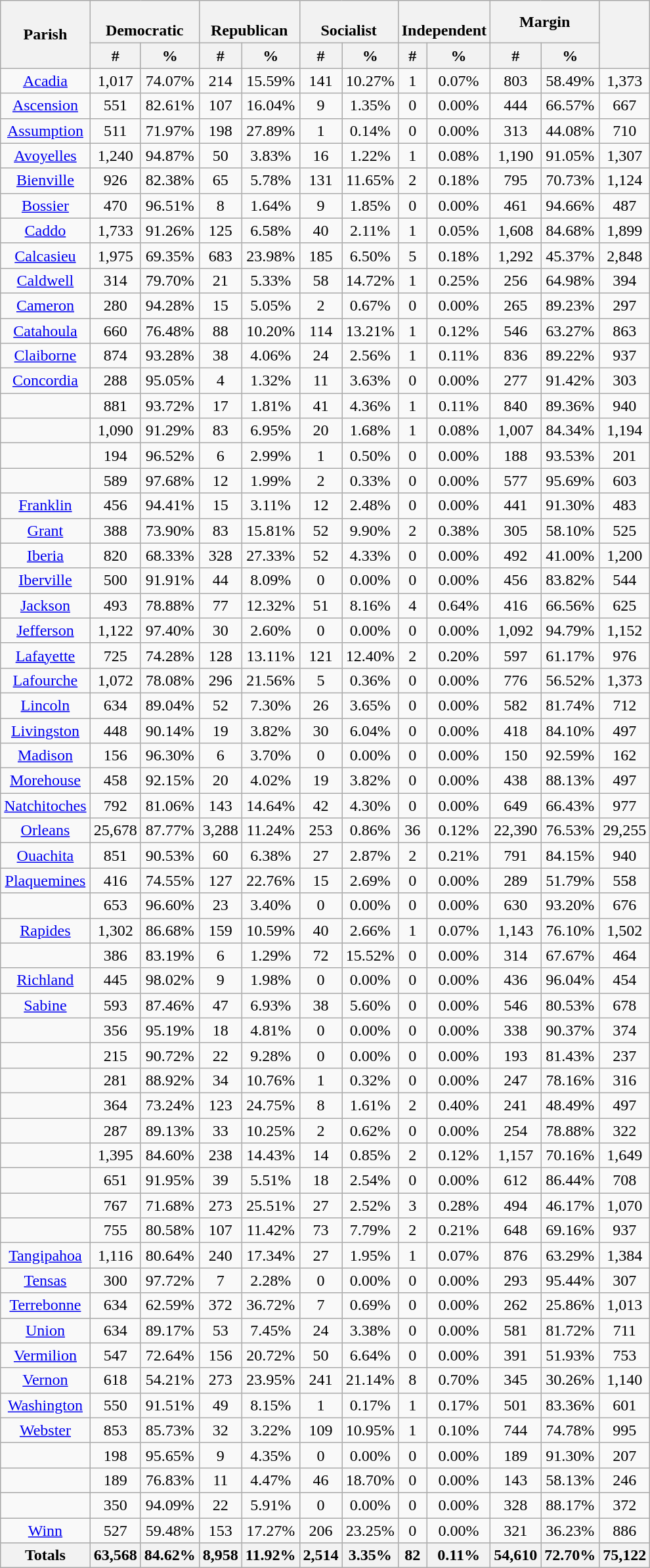<table class="wikitable sortable mw-collapsible mw-collapsed">
<tr>
<th rowspan="2">Parish</th>
<th colspan="2"><br>Democratic</th>
<th colspan="2"><br>Republican</th>
<th colspan="2"><br>Socialist</th>
<th colspan="2"><br>Independent</th>
<th colspan="2">Margin</th>
<th rowspan="2" data-sort-type="number"></th>
</tr>
<tr>
<th data-sort-type="number">#</th>
<th data-sort-type="number">%</th>
<th data-sort-type="number">#</th>
<th data-sort-type="number">%</th>
<th data-sort-type="number">#</th>
<th data-sort-type="number">%</th>
<th data-sort-type="number">#</th>
<th data-sort-type="number">%</th>
<th data-sort-type="number">#</th>
<th data-sort-type="number">%</th>
</tr>
<tr style="text-align:center">
<td><a href='#'>Acadia</a></td>
<td>1,017</td>
<td>74.07%</td>
<td>214</td>
<td>15.59%</td>
<td>141</td>
<td>10.27%</td>
<td>1</td>
<td>0.07%</td>
<td>803</td>
<td>58.49%</td>
<td>1,373</td>
</tr>
<tr style="text-align:center">
<td><a href='#'>Ascension</a></td>
<td>551</td>
<td>82.61%</td>
<td>107</td>
<td>16.04%</td>
<td>9</td>
<td>1.35%</td>
<td>0</td>
<td>0.00%</td>
<td>444</td>
<td>66.57%</td>
<td>667</td>
</tr>
<tr style="text-align:center">
<td><a href='#'>Assumption</a></td>
<td>511</td>
<td>71.97%</td>
<td>198</td>
<td>27.89%</td>
<td>1</td>
<td>0.14%</td>
<td>0</td>
<td>0.00%</td>
<td>313</td>
<td>44.08%</td>
<td>710</td>
</tr>
<tr style="text-align:center">
<td><a href='#'>Avoyelles</a></td>
<td>1,240</td>
<td>94.87%</td>
<td>50</td>
<td>3.83%</td>
<td>16</td>
<td>1.22%</td>
<td>1</td>
<td>0.08%</td>
<td>1,190</td>
<td>91.05%</td>
<td>1,307</td>
</tr>
<tr style="text-align:center">
<td><a href='#'>Bienville</a></td>
<td>926</td>
<td>82.38%</td>
<td>65</td>
<td>5.78%</td>
<td>131</td>
<td>11.65%</td>
<td>2</td>
<td>0.18%</td>
<td>795</td>
<td>70.73%</td>
<td>1,124</td>
</tr>
<tr style="text-align:center">
<td><a href='#'>Bossier</a></td>
<td>470</td>
<td>96.51%</td>
<td>8</td>
<td>1.64%</td>
<td>9</td>
<td>1.85%</td>
<td>0</td>
<td>0.00%</td>
<td>461</td>
<td>94.66%</td>
<td>487</td>
</tr>
<tr style="text-align:center">
<td><a href='#'>Caddo</a></td>
<td>1,733</td>
<td>91.26%</td>
<td>125</td>
<td>6.58%</td>
<td>40</td>
<td>2.11%</td>
<td>1</td>
<td>0.05%</td>
<td>1,608</td>
<td>84.68%</td>
<td>1,899</td>
</tr>
<tr style="text-align:center">
<td><a href='#'>Calcasieu</a></td>
<td>1,975</td>
<td>69.35%</td>
<td>683</td>
<td>23.98%</td>
<td>185</td>
<td>6.50%</td>
<td>5</td>
<td>0.18%</td>
<td>1,292</td>
<td>45.37%</td>
<td>2,848</td>
</tr>
<tr style="text-align:center">
<td><a href='#'>Caldwell</a></td>
<td>314</td>
<td>79.70%</td>
<td>21</td>
<td>5.33%</td>
<td>58</td>
<td>14.72%</td>
<td>1</td>
<td>0.25%</td>
<td>256</td>
<td>64.98%</td>
<td>394</td>
</tr>
<tr style="text-align:center">
<td><a href='#'>Cameron</a></td>
<td>280</td>
<td>94.28%</td>
<td>15</td>
<td>5.05%</td>
<td>2</td>
<td>0.67%</td>
<td>0</td>
<td>0.00%</td>
<td>265</td>
<td>89.23%</td>
<td>297</td>
</tr>
<tr style="text-align:center">
<td><a href='#'>Catahoula</a></td>
<td>660</td>
<td>76.48%</td>
<td>88</td>
<td>10.20%</td>
<td>114</td>
<td>13.21%</td>
<td>1</td>
<td>0.12%</td>
<td>546</td>
<td>63.27%</td>
<td>863</td>
</tr>
<tr style="text-align:center">
<td><a href='#'>Claiborne</a></td>
<td>874</td>
<td>93.28%</td>
<td>38</td>
<td>4.06%</td>
<td>24</td>
<td>2.56%</td>
<td>1</td>
<td>0.11%</td>
<td>836</td>
<td>89.22%</td>
<td>937</td>
</tr>
<tr style="text-align:center">
<td><a href='#'>Concordia</a></td>
<td>288</td>
<td>95.05%</td>
<td>4</td>
<td>1.32%</td>
<td>11</td>
<td>3.63%</td>
<td>0</td>
<td>0.00%</td>
<td>277</td>
<td>91.42%</td>
<td>303</td>
</tr>
<tr style="text-align:center">
<td></td>
<td>881</td>
<td>93.72%</td>
<td>17</td>
<td>1.81%</td>
<td>41</td>
<td>4.36%</td>
<td>1</td>
<td>0.11%</td>
<td>840</td>
<td>89.36%</td>
<td>940</td>
</tr>
<tr style="text-align:center">
<td></td>
<td>1,090</td>
<td>91.29%</td>
<td>83</td>
<td>6.95%</td>
<td>20</td>
<td>1.68%</td>
<td>1</td>
<td>0.08%</td>
<td>1,007</td>
<td>84.34%</td>
<td>1,194</td>
</tr>
<tr style="text-align:center">
<td></td>
<td>194</td>
<td>96.52%</td>
<td>6</td>
<td>2.99%</td>
<td>1</td>
<td>0.50%</td>
<td>0</td>
<td>0.00%</td>
<td>188</td>
<td>93.53%</td>
<td>201</td>
</tr>
<tr style="text-align:center">
<td></td>
<td>589</td>
<td>97.68%</td>
<td>12</td>
<td>1.99%</td>
<td>2</td>
<td>0.33%</td>
<td>0</td>
<td>0.00%</td>
<td>577</td>
<td>95.69%</td>
<td>603</td>
</tr>
<tr style="text-align:center">
<td><a href='#'>Franklin</a></td>
<td>456</td>
<td>94.41%</td>
<td>15</td>
<td>3.11%</td>
<td>12</td>
<td>2.48%</td>
<td>0</td>
<td>0.00%</td>
<td>441</td>
<td>91.30%</td>
<td>483</td>
</tr>
<tr style="text-align:center">
<td><a href='#'>Grant</a></td>
<td>388</td>
<td>73.90%</td>
<td>83</td>
<td>15.81%</td>
<td>52</td>
<td>9.90%</td>
<td>2</td>
<td>0.38%</td>
<td>305</td>
<td>58.10%</td>
<td>525</td>
</tr>
<tr style="text-align:center">
<td><a href='#'>Iberia</a></td>
<td>820</td>
<td>68.33%</td>
<td>328</td>
<td>27.33%</td>
<td>52</td>
<td>4.33%</td>
<td>0</td>
<td>0.00%</td>
<td>492</td>
<td>41.00%</td>
<td>1,200</td>
</tr>
<tr style="text-align:center">
<td><a href='#'>Iberville</a></td>
<td>500</td>
<td>91.91%</td>
<td>44</td>
<td>8.09%</td>
<td>0</td>
<td>0.00%</td>
<td>0</td>
<td>0.00%</td>
<td>456</td>
<td>83.82%</td>
<td>544</td>
</tr>
<tr style="text-align:center">
<td><a href='#'>Jackson</a></td>
<td>493</td>
<td>78.88%</td>
<td>77</td>
<td>12.32%</td>
<td>51</td>
<td>8.16%</td>
<td>4</td>
<td>0.64%</td>
<td>416</td>
<td>66.56%</td>
<td>625</td>
</tr>
<tr style="text-align:center">
<td><a href='#'>Jefferson</a></td>
<td>1,122</td>
<td>97.40%</td>
<td>30</td>
<td>2.60%</td>
<td>0</td>
<td>0.00%</td>
<td>0</td>
<td>0.00%</td>
<td>1,092</td>
<td>94.79%</td>
<td>1,152</td>
</tr>
<tr style="text-align:center">
<td><a href='#'>Lafayette</a></td>
<td>725</td>
<td>74.28%</td>
<td>128</td>
<td>13.11%</td>
<td>121</td>
<td>12.40%</td>
<td>2</td>
<td>0.20%</td>
<td>597</td>
<td>61.17%</td>
<td>976</td>
</tr>
<tr style="text-align:center">
<td><a href='#'>Lafourche</a></td>
<td>1,072</td>
<td>78.08%</td>
<td>296</td>
<td>21.56%</td>
<td>5</td>
<td>0.36%</td>
<td>0</td>
<td>0.00%</td>
<td>776</td>
<td>56.52%</td>
<td>1,373</td>
</tr>
<tr style="text-align:center">
<td><a href='#'>Lincoln</a></td>
<td>634</td>
<td>89.04%</td>
<td>52</td>
<td>7.30%</td>
<td>26</td>
<td>3.65%</td>
<td>0</td>
<td>0.00%</td>
<td>582</td>
<td>81.74%</td>
<td>712</td>
</tr>
<tr style="text-align:center">
<td><a href='#'>Livingston</a></td>
<td>448</td>
<td>90.14%</td>
<td>19</td>
<td>3.82%</td>
<td>30</td>
<td>6.04%</td>
<td>0</td>
<td>0.00%</td>
<td>418</td>
<td>84.10%</td>
<td>497</td>
</tr>
<tr style="text-align:center">
<td><a href='#'>Madison</a></td>
<td>156</td>
<td>96.30%</td>
<td>6</td>
<td>3.70%</td>
<td>0</td>
<td>0.00%</td>
<td>0</td>
<td>0.00%</td>
<td>150</td>
<td>92.59%</td>
<td>162</td>
</tr>
<tr style="text-align:center">
<td><a href='#'>Morehouse</a></td>
<td>458</td>
<td>92.15%</td>
<td>20</td>
<td>4.02%</td>
<td>19</td>
<td>3.82%</td>
<td>0</td>
<td>0.00%</td>
<td>438</td>
<td>88.13%</td>
<td>497</td>
</tr>
<tr style="text-align:center">
<td><a href='#'>Natchitoches</a></td>
<td>792</td>
<td>81.06%</td>
<td>143</td>
<td>14.64%</td>
<td>42</td>
<td>4.30%</td>
<td>0</td>
<td>0.00%</td>
<td>649</td>
<td>66.43%</td>
<td>977</td>
</tr>
<tr style="text-align:center">
<td><a href='#'>Orleans</a></td>
<td>25,678</td>
<td>87.77%</td>
<td>3,288</td>
<td>11.24%</td>
<td>253</td>
<td>0.86%</td>
<td>36</td>
<td>0.12%</td>
<td>22,390</td>
<td>76.53%</td>
<td>29,255</td>
</tr>
<tr style="text-align:center">
<td><a href='#'>Ouachita</a></td>
<td>851</td>
<td>90.53%</td>
<td>60</td>
<td>6.38%</td>
<td>27</td>
<td>2.87%</td>
<td>2</td>
<td>0.21%</td>
<td>791</td>
<td>84.15%</td>
<td>940</td>
</tr>
<tr style="text-align:center">
<td><a href='#'>Plaquemines</a></td>
<td>416</td>
<td>74.55%</td>
<td>127</td>
<td>22.76%</td>
<td>15</td>
<td>2.69%</td>
<td>0</td>
<td>0.00%</td>
<td>289</td>
<td>51.79%</td>
<td>558</td>
</tr>
<tr style="text-align:center">
<td></td>
<td>653</td>
<td>96.60%</td>
<td>23</td>
<td>3.40%</td>
<td>0</td>
<td>0.00%</td>
<td>0</td>
<td>0.00%</td>
<td>630</td>
<td>93.20%</td>
<td>676</td>
</tr>
<tr style="text-align:center">
<td><a href='#'>Rapides</a></td>
<td>1,302</td>
<td>86.68%</td>
<td>159</td>
<td>10.59%</td>
<td>40</td>
<td>2.66%</td>
<td>1</td>
<td>0.07%</td>
<td>1,143</td>
<td>76.10%</td>
<td>1,502</td>
</tr>
<tr style="text-align:center">
<td></td>
<td>386</td>
<td>83.19%</td>
<td>6</td>
<td>1.29%</td>
<td>72</td>
<td>15.52%</td>
<td>0</td>
<td>0.00%</td>
<td>314</td>
<td>67.67%</td>
<td>464</td>
</tr>
<tr style="text-align:center">
<td><a href='#'>Richland</a></td>
<td>445</td>
<td>98.02%</td>
<td>9</td>
<td>1.98%</td>
<td>0</td>
<td>0.00%</td>
<td>0</td>
<td>0.00%</td>
<td>436</td>
<td>96.04%</td>
<td>454</td>
</tr>
<tr style="text-align:center">
<td><a href='#'>Sabine</a></td>
<td>593</td>
<td>87.46%</td>
<td>47</td>
<td>6.93%</td>
<td>38</td>
<td>5.60%</td>
<td>0</td>
<td>0.00%</td>
<td>546</td>
<td>80.53%</td>
<td>678</td>
</tr>
<tr style="text-align:center">
<td></td>
<td>356</td>
<td>95.19%</td>
<td>18</td>
<td>4.81%</td>
<td>0</td>
<td>0.00%</td>
<td>0</td>
<td>0.00%</td>
<td>338</td>
<td>90.37%</td>
<td>374</td>
</tr>
<tr style="text-align:center">
<td></td>
<td>215</td>
<td>90.72%</td>
<td>22</td>
<td>9.28%</td>
<td>0</td>
<td>0.00%</td>
<td>0</td>
<td>0.00%</td>
<td>193</td>
<td>81.43%</td>
<td>237</td>
</tr>
<tr style="text-align:center">
<td></td>
<td>281</td>
<td>88.92%</td>
<td>34</td>
<td>10.76%</td>
<td>1</td>
<td>0.32%</td>
<td>0</td>
<td>0.00%</td>
<td>247</td>
<td>78.16%</td>
<td>316</td>
</tr>
<tr style="text-align:center">
<td></td>
<td>364</td>
<td>73.24%</td>
<td>123</td>
<td>24.75%</td>
<td>8</td>
<td>1.61%</td>
<td>2</td>
<td>0.40%</td>
<td>241</td>
<td>48.49%</td>
<td>497</td>
</tr>
<tr style="text-align:center">
<td></td>
<td>287</td>
<td>89.13%</td>
<td>33</td>
<td>10.25%</td>
<td>2</td>
<td>0.62%</td>
<td>0</td>
<td>0.00%</td>
<td>254</td>
<td>78.88%</td>
<td>322</td>
</tr>
<tr style="text-align:center">
<td></td>
<td>1,395</td>
<td>84.60%</td>
<td>238</td>
<td>14.43%</td>
<td>14</td>
<td>0.85%</td>
<td>2</td>
<td>0.12%</td>
<td>1,157</td>
<td>70.16%</td>
<td>1,649</td>
</tr>
<tr style="text-align:center">
<td></td>
<td>651</td>
<td>91.95%</td>
<td>39</td>
<td>5.51%</td>
<td>18</td>
<td>2.54%</td>
<td>0</td>
<td>0.00%</td>
<td>612</td>
<td>86.44%</td>
<td>708</td>
</tr>
<tr style="text-align:center">
<td></td>
<td>767</td>
<td>71.68%</td>
<td>273</td>
<td>25.51%</td>
<td>27</td>
<td>2.52%</td>
<td>3</td>
<td>0.28%</td>
<td>494</td>
<td>46.17%</td>
<td>1,070</td>
</tr>
<tr style="text-align:center">
<td></td>
<td>755</td>
<td>80.58%</td>
<td>107</td>
<td>11.42%</td>
<td>73</td>
<td>7.79%</td>
<td>2</td>
<td>0.21%</td>
<td>648</td>
<td>69.16%</td>
<td>937</td>
</tr>
<tr style="text-align:center">
<td><a href='#'>Tangipahoa</a></td>
<td>1,116</td>
<td>80.64%</td>
<td>240</td>
<td>17.34%</td>
<td>27</td>
<td>1.95%</td>
<td>1</td>
<td>0.07%</td>
<td>876</td>
<td>63.29%</td>
<td>1,384</td>
</tr>
<tr style="text-align:center">
<td><a href='#'>Tensas</a></td>
<td>300</td>
<td>97.72%</td>
<td>7</td>
<td>2.28%</td>
<td>0</td>
<td>0.00%</td>
<td>0</td>
<td>0.00%</td>
<td>293</td>
<td>95.44%</td>
<td>307</td>
</tr>
<tr style="text-align:center">
<td><a href='#'>Terrebonne</a></td>
<td>634</td>
<td>62.59%</td>
<td>372</td>
<td>36.72%</td>
<td>7</td>
<td>0.69%</td>
<td>0</td>
<td>0.00%</td>
<td>262</td>
<td>25.86%</td>
<td>1,013</td>
</tr>
<tr style="text-align:center">
<td><a href='#'>Union</a></td>
<td>634</td>
<td>89.17%</td>
<td>53</td>
<td>7.45%</td>
<td>24</td>
<td>3.38%</td>
<td>0</td>
<td>0.00%</td>
<td>581</td>
<td>81.72%</td>
<td>711</td>
</tr>
<tr style="text-align:center">
<td><a href='#'>Vermilion</a></td>
<td>547</td>
<td>72.64%</td>
<td>156</td>
<td>20.72%</td>
<td>50</td>
<td>6.64%</td>
<td>0</td>
<td>0.00%</td>
<td>391</td>
<td>51.93%</td>
<td>753</td>
</tr>
<tr style="text-align:center">
<td><a href='#'>Vernon</a></td>
<td>618</td>
<td>54.21%</td>
<td>273</td>
<td>23.95%</td>
<td>241</td>
<td>21.14%</td>
<td>8</td>
<td>0.70%</td>
<td>345</td>
<td>30.26%</td>
<td>1,140</td>
</tr>
<tr style="text-align:center">
<td><a href='#'>Washington</a></td>
<td>550</td>
<td>91.51%</td>
<td>49</td>
<td>8.15%</td>
<td>1</td>
<td>0.17%</td>
<td>1</td>
<td>0.17%</td>
<td>501</td>
<td>83.36%</td>
<td>601</td>
</tr>
<tr style="text-align:center">
<td><a href='#'>Webster</a></td>
<td>853</td>
<td>85.73%</td>
<td>32</td>
<td>3.22%</td>
<td>109</td>
<td>10.95%</td>
<td>1</td>
<td>0.10%</td>
<td>744</td>
<td>74.78%</td>
<td>995</td>
</tr>
<tr style="text-align:center">
<td></td>
<td>198</td>
<td>95.65%</td>
<td>9</td>
<td>4.35%</td>
<td>0</td>
<td>0.00%</td>
<td>0</td>
<td>0.00%</td>
<td>189</td>
<td>91.30%</td>
<td>207</td>
</tr>
<tr style="text-align:center">
<td></td>
<td>189</td>
<td>76.83%</td>
<td>11</td>
<td>4.47%</td>
<td>46</td>
<td>18.70%</td>
<td>0</td>
<td>0.00%</td>
<td>143</td>
<td>58.13%</td>
<td>246</td>
</tr>
<tr style="text-align:center">
<td></td>
<td>350</td>
<td>94.09%</td>
<td>22</td>
<td>5.91%</td>
<td>0</td>
<td>0.00%</td>
<td>0</td>
<td>0.00%</td>
<td>328</td>
<td>88.17%</td>
<td>372</td>
</tr>
<tr style="text-align:center">
<td><a href='#'>Winn</a></td>
<td>527</td>
<td>59.48%</td>
<td>153</td>
<td>17.27%</td>
<td>206</td>
<td>23.25%</td>
<td>0</td>
<td>0.00%</td>
<td>321</td>
<td>36.23%</td>
<td>886</td>
</tr>
<tr>
<th>Totals</th>
<th>63,568</th>
<th>84.62%</th>
<th>8,958</th>
<th>11.92%</th>
<th>2,514</th>
<th>3.35%</th>
<th>82</th>
<th>0.11%</th>
<th>54,610</th>
<th>72.70%</th>
<th>75,122</th>
</tr>
</table>
